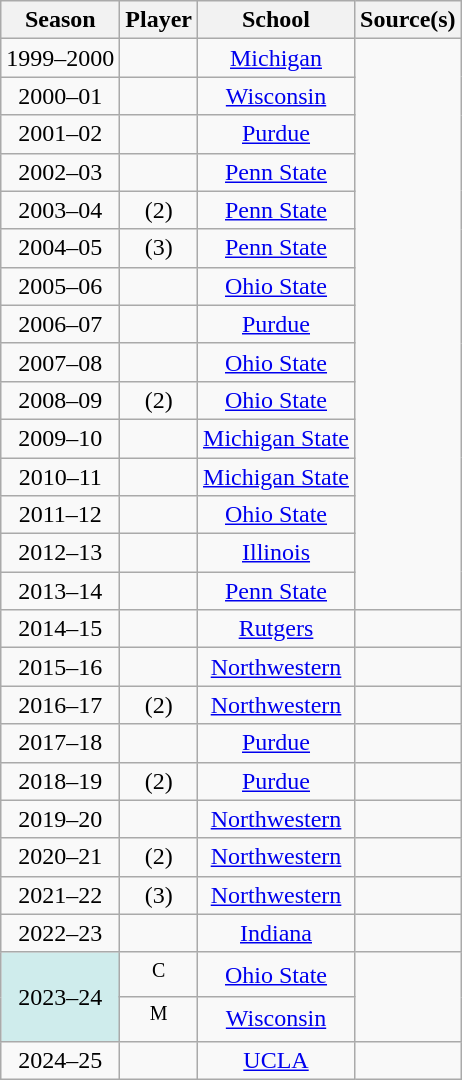<table class="wikitable sortable" style="text-align:center;">
<tr>
<th>Season</th>
<th>Player</th>
<th>School</th>
<th class=unsortable>Source(s)</th>
</tr>
<tr>
<td>1999–2000</td>
<td></td>
<td><a href='#'>Michigan</a></td>
<td rowspan="15"></td>
</tr>
<tr>
<td>2000–01</td>
<td></td>
<td><a href='#'>Wisconsin</a></td>
</tr>
<tr>
<td>2001–02</td>
<td></td>
<td><a href='#'>Purdue</a></td>
</tr>
<tr>
<td>2002–03</td>
<td></td>
<td><a href='#'>Penn State</a></td>
</tr>
<tr>
<td>2003–04</td>
<td> (2)</td>
<td><a href='#'>Penn State</a></td>
</tr>
<tr>
<td>2004–05</td>
<td> (3)</td>
<td><a href='#'>Penn State</a></td>
</tr>
<tr>
<td>2005–06</td>
<td></td>
<td><a href='#'>Ohio State</a></td>
</tr>
<tr>
<td>2006–07</td>
<td></td>
<td><a href='#'>Purdue</a></td>
</tr>
<tr>
<td>2007–08</td>
<td></td>
<td><a href='#'>Ohio State</a></td>
</tr>
<tr>
<td>2008–09</td>
<td> (2)</td>
<td><a href='#'>Ohio State</a></td>
</tr>
<tr>
<td>2009–10</td>
<td></td>
<td><a href='#'>Michigan State</a></td>
</tr>
<tr>
<td>2010–11</td>
<td></td>
<td><a href='#'>Michigan State</a></td>
</tr>
<tr>
<td>2011–12</td>
<td></td>
<td><a href='#'>Ohio State</a></td>
</tr>
<tr>
<td>2012–13</td>
<td></td>
<td><a href='#'>Illinois</a></td>
</tr>
<tr>
<td>2013–14</td>
<td></td>
<td><a href='#'>Penn State</a></td>
</tr>
<tr>
<td>2014–15</td>
<td></td>
<td><a href='#'>Rutgers</a></td>
<td></td>
</tr>
<tr>
<td>2015–16</td>
<td></td>
<td><a href='#'>Northwestern</a></td>
<td></td>
</tr>
<tr>
<td>2016–17</td>
<td> (2)</td>
<td><a href='#'>Northwestern</a></td>
<td></td>
</tr>
<tr>
<td>2017–18</td>
<td></td>
<td><a href='#'>Purdue</a></td>
<td></td>
</tr>
<tr>
<td>2018–19</td>
<td> (2)</td>
<td><a href='#'>Purdue</a></td>
<td></td>
</tr>
<tr>
<td>2019–20</td>
<td></td>
<td><a href='#'>Northwestern</a></td>
<td></td>
</tr>
<tr>
<td>2020–21</td>
<td> (2)</td>
<td><a href='#'>Northwestern</a></td>
<td></td>
</tr>
<tr>
<td>2021–22</td>
<td> (3)</td>
<td><a href='#'>Northwestern</a></td>
<td></td>
</tr>
<tr>
<td>2022–23</td>
<td></td>
<td><a href='#'>Indiana</a></td>
<td></td>
</tr>
<tr>
<td rowspan=2 bgcolor=#cfecec>2023–24</td>
<td> <sup>C</sup></td>
<td><a href='#'>Ohio State</a></td>
<td rowspan="2"></td>
</tr>
<tr>
<td> <sup>M</sup></td>
<td><a href='#'>Wisconsin</a></td>
</tr>
<tr>
<td>2024–25</td>
<td></td>
<td><a href='#'>UCLA</a></td>
<td></td>
</tr>
</table>
